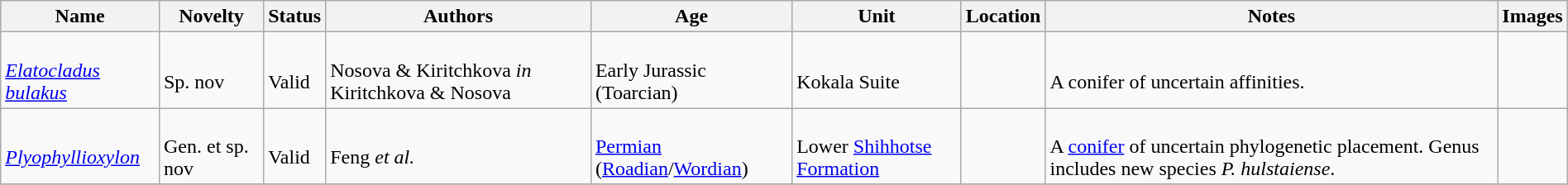<table class="wikitable sortable" align="center" width="100%">
<tr>
<th>Name</th>
<th>Novelty</th>
<th>Status</th>
<th>Authors</th>
<th>Age</th>
<th>Unit</th>
<th>Location</th>
<th>Notes</th>
<th>Images</th>
</tr>
<tr>
<td><br><em><a href='#'>Elatocladus bulakus</a></em></td>
<td><br>Sp. nov</td>
<td><br>Valid</td>
<td><br>Nosova & Kiritchkova <em>in</em> Kiritchkova & Nosova</td>
<td><br>Early Jurassic (Toarcian)</td>
<td><br>Kokala Suite</td>
<td><br></td>
<td><br>A conifer of uncertain affinities.</td>
<td></td>
</tr>
<tr>
<td><br><em><a href='#'>Plyophyllioxylon</a></em></td>
<td><br>Gen. et sp. nov</td>
<td><br>Valid</td>
<td><br>Feng <em>et al.</em></td>
<td><br><a href='#'>Permian</a> (<a href='#'>Roadian</a>/<a href='#'>Wordian</a>)</td>
<td><br>Lower <a href='#'>Shihhotse Formation</a></td>
<td><br></td>
<td><br>A <a href='#'>conifer</a> of uncertain phylogenetic placement. Genus includes new species <em>P. hulstaiense</em>.</td>
<td></td>
</tr>
<tr>
</tr>
</table>
